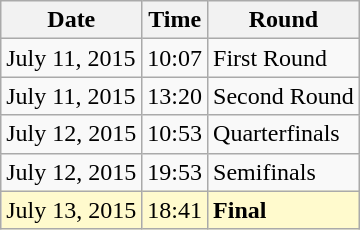<table class="wikitable">
<tr>
<th>Date</th>
<th>Time</th>
<th>Round</th>
</tr>
<tr>
<td>July 11, 2015</td>
<td>10:07</td>
<td>First Round</td>
</tr>
<tr>
<td>July 11, 2015</td>
<td>13:20</td>
<td>Second Round</td>
</tr>
<tr>
<td>July 12, 2015</td>
<td>10:53</td>
<td>Quarterfinals</td>
</tr>
<tr>
<td>July 12, 2015</td>
<td>19:53</td>
<td>Semifinals</td>
</tr>
<tr style=background:lemonchiffon>
<td>July 13, 2015</td>
<td>18:41</td>
<td><strong>Final</strong></td>
</tr>
</table>
